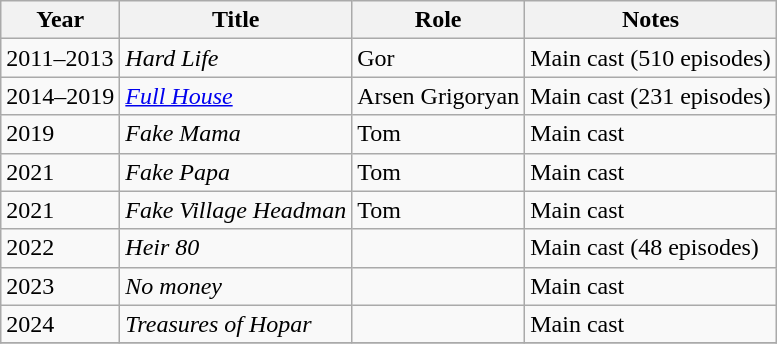<table class="wikitable sortable plainrowheaders">
<tr>
<th>Year</th>
<th>Title</th>
<th>Role</th>
<th class="unsortable">Notes</th>
</tr>
<tr>
<td>2011–2013</td>
<td><em>Hard Life</em></td>
<td>Gor</td>
<td>Main cast (510 episodes)</td>
</tr>
<tr>
<td>2014–2019</td>
<td><em><a href='#'>Full House</a></em></td>
<td>Arsen Grigoryan</td>
<td>Main cast (231 episodes)</td>
</tr>
<tr>
<td>2019</td>
<td><em>Fake Mama</em></td>
<td>Tom</td>
<td>Main cast</td>
</tr>
<tr>
<td>2021</td>
<td><em>Fake Papa</em></td>
<td>Tom</td>
<td>Main cast</td>
</tr>
<tr>
<td>2021</td>
<td><em>Fake Village Headman</em></td>
<td>Tom</td>
<td>Main cast</td>
</tr>
<tr>
<td>2022</td>
<td><em>Heir 80</em></td>
<td></td>
<td>Main cast (48 episodes)</td>
</tr>
<tr>
<td>2023</td>
<td><em>No money</em></td>
<td></td>
<td>Main cast</td>
</tr>
<tr>
<td>2024</td>
<td><em>Treasures of Hopar</em></td>
<td></td>
<td>Main cast</td>
</tr>
<tr>
</tr>
</table>
